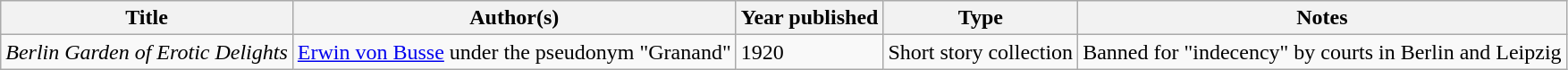<table class="wikitable sortable">
<tr>
<th>Title</th>
<th>Author(s)</th>
<th>Year published</th>
<th>Type</th>
<th class="unsortable">Notes</th>
</tr>
<tr>
<td><em>Berlin Garden of Erotic Delights</em></td>
<td><a href='#'>Erwin von Busse</a> under the pseudonym "Granand"</td>
<td>1920</td>
<td>Short story collection</td>
<td>Banned for "indecency" by courts in Berlin and Leipzig</td>
</tr>
</table>
